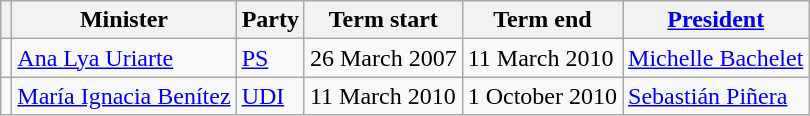<table class="wikitable">
<tr>
<th></th>
<th>Minister</th>
<th>Party</th>
<th>Term start</th>
<th>Term end</th>
<th><a href='#'>President</a></th>
</tr>
<tr>
<td></td>
<td><a href='#'>Ana Lya Uriarte</a></td>
<td><a href='#'>PS</a></td>
<td>26 March 2007</td>
<td>11 March 2010</td>
<td><a href='#'>Michelle Bachelet</a></td>
</tr>
<tr>
<td></td>
<td><a href='#'>María Ignacia Benítez</a></td>
<td><a href='#'>UDI</a></td>
<td>11 March 2010</td>
<td>1 October 2010</td>
<td><a href='#'>Sebastián Piñera</a></td>
</tr>
</table>
